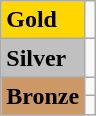<table class="wikitable">
<tr>
<td bgcolor="gold"><strong>Gold</strong></td>
<td></td>
</tr>
<tr>
<td bgcolor="silver"><strong>Silver</strong></td>
<td></td>
</tr>
<tr>
<td rowspan="2" bgcolor="#cc9966"><strong>Bronze</strong></td>
<td></td>
</tr>
<tr>
<td></td>
</tr>
</table>
